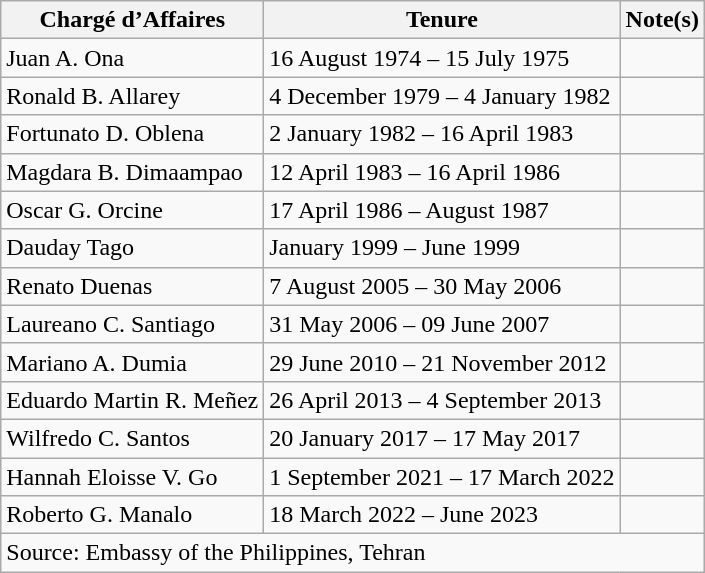<table class=wikitable>
<tr>
<th>Chargé d’Affaires</th>
<th>Tenure</th>
<th>Note(s)</th>
</tr>
<tr>
<td>Juan A. Ona</td>
<td>16 August 1974 – 15 July 1975</td>
<td></td>
</tr>
<tr>
<td>Ronald B. Allarey</td>
<td>4 December 1979 – 4 January 1982</td>
<td></td>
</tr>
<tr>
<td>Fortunato D. Oblena</td>
<td>2 January 1982 – 16 April 1983</td>
<td></td>
</tr>
<tr>
<td>Magdara B. Dimaampao</td>
<td>12 April 1983 – 16 April 1986</td>
<td></td>
</tr>
<tr>
<td>Oscar G. Orcine</td>
<td>17 April 1986 – August 1987</td>
<td></td>
</tr>
<tr>
<td>Dauday Tago</td>
<td>January 1999 – June 1999</td>
<td></td>
</tr>
<tr>
<td>Renato Duenas</td>
<td>7 August 2005 – 30 May 2006</td>
<td></td>
</tr>
<tr>
<td>Laureano C. Santiago</td>
<td>31 May 2006 – 09 June 2007</td>
<td></td>
</tr>
<tr>
<td>Mariano A. Dumia</td>
<td>29 June 2010 – 21 November 2012</td>
<td></td>
</tr>
<tr>
<td>Eduardo Martin R. Meñez</td>
<td>26 April 2013 – 4 September 2013</td>
<td></td>
</tr>
<tr>
<td>Wilfredo C. Santos</td>
<td>20 January 2017 – 17 May 2017</td>
<td></td>
</tr>
<tr>
<td>Hannah Eloisse V. Go</td>
<td>1 September 2021 – 17 March 2022</td>
<td></td>
</tr>
<tr>
<td>Roberto G. Manalo</td>
<td>18 March 2022 – June 2023</td>
<td></td>
</tr>
<tr>
<td colspan="3">Source: Embassy of the Philippines, Tehran</td>
</tr>
</table>
